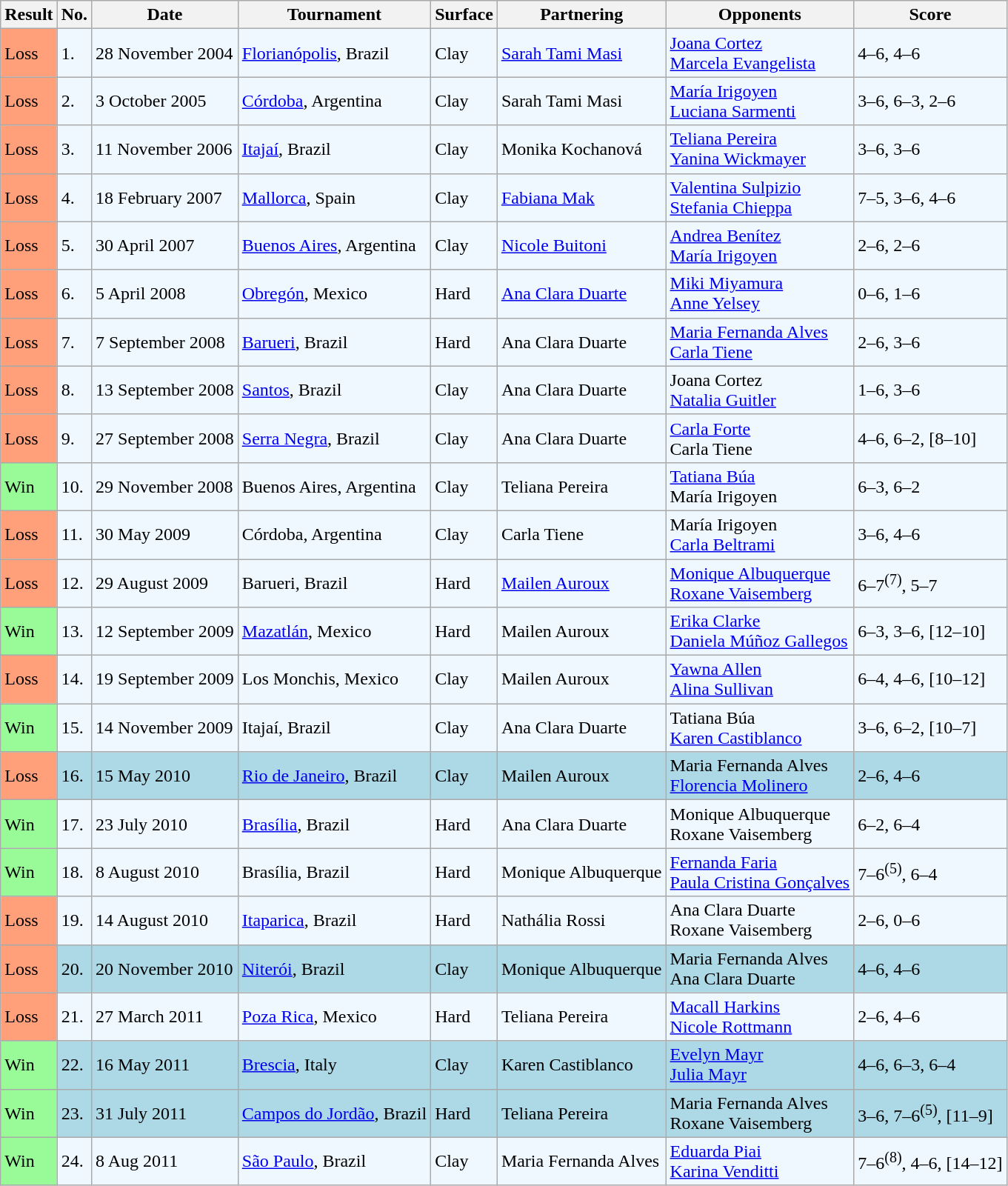<table class="wikitable">
<tr>
<th>Result</th>
<th>No.</th>
<th>Date</th>
<th>Tournament</th>
<th>Surface</th>
<th>Partnering</th>
<th>Opponents</th>
<th>Score</th>
</tr>
<tr style="background:#f0f8ff;">
<td style="background:#ffa07a;">Loss</td>
<td>1.</td>
<td>28 November 2004</td>
<td><a href='#'>Florianópolis</a>, Brazil</td>
<td>Clay</td>
<td> <a href='#'>Sarah Tami Masi</a></td>
<td> <a href='#'>Joana Cortez</a> <br>  <a href='#'>Marcela Evangelista</a></td>
<td>4–6, 4–6</td>
</tr>
<tr style="background:#f0f8ff;">
<td style="background:#ffa07a;">Loss</td>
<td>2.</td>
<td>3 October 2005</td>
<td><a href='#'>Córdoba</a>, Argentina</td>
<td>Clay</td>
<td> Sarah Tami Masi</td>
<td> <a href='#'>María Irigoyen</a> <br>  <a href='#'>Luciana Sarmenti</a></td>
<td>3–6, 6–3, 2–6</td>
</tr>
<tr style="background:#f0f8ff;">
<td style="background:#ffa07a;">Loss</td>
<td>3.</td>
<td>11 November 2006</td>
<td><a href='#'>Itajaí</a>, Brazil</td>
<td>Clay</td>
<td> Monika Kochanová</td>
<td> <a href='#'>Teliana Pereira</a> <br>  <a href='#'>Yanina Wickmayer</a></td>
<td>3–6, 3–6</td>
</tr>
<tr style="background:#f0f8ff;">
<td style="background:#ffa07a;">Loss</td>
<td>4.</td>
<td>18 February 2007</td>
<td><a href='#'>Mallorca</a>, Spain</td>
<td>Clay</td>
<td> <a href='#'>Fabiana Mak</a></td>
<td> <a href='#'>Valentina Sulpizio</a> <br>  <a href='#'>Stefania Chieppa</a></td>
<td>7–5, 3–6, 4–6</td>
</tr>
<tr bgcolor=#f0f8ff>
<td style="background:#ffa07a;">Loss</td>
<td>5.</td>
<td>30 April 2007</td>
<td><a href='#'>Buenos Aires</a>, Argentina</td>
<td>Clay</td>
<td> <a href='#'>Nicole Buitoni</a></td>
<td> <a href='#'>Andrea Benítez</a> <br>  <a href='#'>María Irigoyen</a></td>
<td>2–6, 2–6</td>
</tr>
<tr bgcolor="#f0f8ff">
<td style="background:#ffa07a;">Loss</td>
<td>6.</td>
<td>5 April 2008</td>
<td><a href='#'>Obregón</a>, Mexico</td>
<td>Hard</td>
<td> <a href='#'>Ana Clara Duarte</a></td>
<td> <a href='#'>Miki Miyamura</a> <br>  <a href='#'>Anne Yelsey</a></td>
<td>0–6, 1–6</td>
</tr>
<tr bgcolor="#f0f8ff">
<td style="background:#ffa07a;">Loss</td>
<td>7.</td>
<td>7 September 2008</td>
<td><a href='#'>Barueri</a>, Brazil</td>
<td>Hard</td>
<td> Ana Clara Duarte</td>
<td> <a href='#'>Maria Fernanda Alves</a> <br>  <a href='#'>Carla Tiene</a></td>
<td>2–6, 3–6</td>
</tr>
<tr bgcolor="#f0f8ff">
<td style="background:#ffa07a;">Loss</td>
<td>8.</td>
<td>13 September 2008</td>
<td><a href='#'>Santos</a>, Brazil</td>
<td>Clay</td>
<td> Ana Clara Duarte</td>
<td> Joana Cortez <br>  <a href='#'>Natalia Guitler</a></td>
<td>1–6, 3–6</td>
</tr>
<tr bgcolor="#f0f8ff">
<td style="background:#ffa07a;">Loss</td>
<td>9.</td>
<td>27 September 2008</td>
<td><a href='#'>Serra Negra</a>, Brazil</td>
<td>Clay</td>
<td> Ana Clara Duarte</td>
<td> <a href='#'>Carla Forte</a> <br>  Carla Tiene</td>
<td>4–6, 6–2, [8–10]</td>
</tr>
<tr style="background:#f0f8ff;">
<td style="background:#98fb98;">Win</td>
<td>10.</td>
<td>29 November 2008</td>
<td>Buenos Aires, Argentina</td>
<td>Clay</td>
<td> Teliana Pereira</td>
<td> <a href='#'>Tatiana Búa</a> <br>  María Irigoyen</td>
<td>6–3, 6–2</td>
</tr>
<tr bgcolor=#f0f8ff>
<td style="background:#ffa07a;">Loss</td>
<td>11.</td>
<td>30 May 2009</td>
<td>Córdoba, Argentina</td>
<td>Clay</td>
<td> Carla Tiene</td>
<td> María Irigoyen <br>  <a href='#'>Carla Beltrami</a></td>
<td>3–6, 4–6</td>
</tr>
<tr bgcolor=#f0f8ff>
<td style="background:#ffa07a;">Loss</td>
<td>12.</td>
<td>29 August 2009</td>
<td>Barueri, Brazil</td>
<td>Hard</td>
<td> <a href='#'>Mailen Auroux</a></td>
<td> <a href='#'>Monique Albuquerque</a> <br>  <a href='#'>Roxane Vaisemberg</a></td>
<td>6–7<sup>(7)</sup>, 5–7</td>
</tr>
<tr bgcolor=#f0f8ff>
<td style="background:#98fb98;">Win</td>
<td>13.</td>
<td>12 September 2009</td>
<td><a href='#'>Mazatlán</a>, Mexico</td>
<td>Hard</td>
<td> Mailen Auroux</td>
<td> <a href='#'>Erika Clarke</a> <br>  <a href='#'>Daniela Múñoz Gallegos</a></td>
<td>6–3, 3–6, [12–10]</td>
</tr>
<tr bgcolor=#f0f8ff>
<td style="background:#ffa07a;">Loss</td>
<td>14.</td>
<td>19 September 2009</td>
<td>Los Monchis, Mexico</td>
<td>Clay</td>
<td> Mailen Auroux</td>
<td> <a href='#'>Yawna Allen</a> <br>  <a href='#'>Alina Sullivan</a></td>
<td>6–4, 4–6, [10–12]</td>
</tr>
<tr bgcolor="#f0f8ff">
<td style="background:#98fb98;">Win</td>
<td>15.</td>
<td>14 November 2009</td>
<td>Itajaí, Brazil</td>
<td>Clay</td>
<td> Ana Clara Duarte</td>
<td> Tatiana Búa <br>  <a href='#'>Karen Castiblanco</a></td>
<td>3–6, 6–2, [10–7]</td>
</tr>
<tr style="background:lightblue;">
<td style="background:#ffa07a;">Loss</td>
<td>16.</td>
<td>15 May 2010</td>
<td><a href='#'>Rio de Janeiro</a>, Brazil</td>
<td>Clay</td>
<td> Mailen Auroux</td>
<td> Maria Fernanda Alves <br>  <a href='#'>Florencia Molinero</a></td>
<td>2–6, 4–6</td>
</tr>
<tr bgcolor="#f0f8ff">
<td style="background:#98fb98;">Win</td>
<td>17.</td>
<td>23 July 2010</td>
<td><a href='#'>Brasília</a>, Brazil</td>
<td>Hard</td>
<td> Ana Clara Duarte</td>
<td> Monique Albuquerque <br>  Roxane Vaisemberg</td>
<td>6–2, 6–4</td>
</tr>
<tr bgcolor="#f0f8ff">
<td style="background:#98fb98;">Win</td>
<td>18.</td>
<td>8 August 2010</td>
<td>Brasília, Brazil</td>
<td>Hard</td>
<td> Monique Albuquerque</td>
<td> <a href='#'>Fernanda Faria</a> <br>  <a href='#'>Paula Cristina Gonçalves</a></td>
<td>7–6<sup>(5)</sup>, 6–4</td>
</tr>
<tr bgcolor="#f0f8ff">
<td style="background:#ffa07a;">Loss</td>
<td>19.</td>
<td>14 August 2010</td>
<td><a href='#'>Itaparica</a>, Brazil</td>
<td>Hard</td>
<td> Nathália Rossi</td>
<td> Ana Clara Duarte <br>  Roxane Vaisemberg</td>
<td>2–6, 0–6</td>
</tr>
<tr bgcolor="lightblue">
<td style="background:#ffa07a;">Loss</td>
<td>20.</td>
<td>20 November 2010</td>
<td><a href='#'>Niterói</a>, Brazil</td>
<td>Clay</td>
<td> Monique Albuquerque</td>
<td> Maria Fernanda Alves <br>  Ana Clara Duarte</td>
<td>4–6, 4–6</td>
</tr>
<tr style="background:#f0f8ff;">
<td style="background:#ffa07a;">Loss</td>
<td>21.</td>
<td>27 March 2011</td>
<td><a href='#'>Poza Rica</a>, Mexico</td>
<td>Hard</td>
<td> Teliana Pereira</td>
<td> <a href='#'>Macall Harkins</a> <br>  <a href='#'>Nicole Rottmann</a></td>
<td>2–6, 4–6</td>
</tr>
<tr style="background:lightblue;">
<td style="background:#98fb98;">Win</td>
<td>22.</td>
<td>16 May 2011</td>
<td><a href='#'>Brescia</a>, Italy</td>
<td>Clay</td>
<td> Karen Castiblanco</td>
<td> <a href='#'>Evelyn Mayr</a> <br>  <a href='#'>Julia Mayr</a></td>
<td>4–6, 6–3, 6–4</td>
</tr>
<tr style="background:lightblue;">
<td style="background:#98fb98;">Win</td>
<td>23.</td>
<td>31 July 2011</td>
<td><a href='#'>Campos do Jordão</a>, Brazil</td>
<td>Hard</td>
<td> Teliana Pereira</td>
<td> Maria Fernanda Alves <br>  Roxane Vaisemberg</td>
<td>3–6, 7–6<sup>(5)</sup>, [11–9]</td>
</tr>
<tr style="background:#f0f8ff;">
<td style="background:#98fb98;">Win</td>
<td>24.</td>
<td>8 Aug 2011</td>
<td><a href='#'>São Paulo</a>, Brazil</td>
<td>Clay</td>
<td> Maria Fernanda Alves</td>
<td> <a href='#'>Eduarda Piai</a> <br>  <a href='#'>Karina Venditti</a></td>
<td>7–6<sup>(8)</sup>, 4–6, [14–12]</td>
</tr>
</table>
